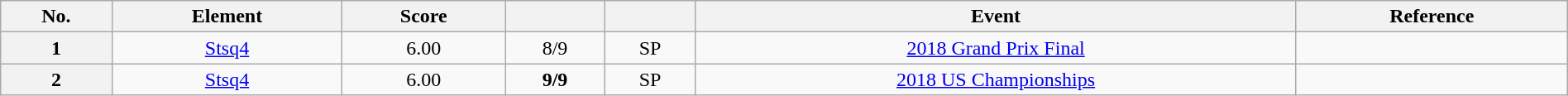<table class="wikitable sortable" style="text-align:center" width=100%>
<tr>
<th scope=col>No.</th>
<th scope=col>Element</th>
<th scope=col>Score</th>
<th scope=col></th>
<th scope=col></th>
<th scope=col>Event</th>
<th scope=col class="unsortable">Reference</th>
</tr>
<tr>
<th scope=row>1</th>
<td><a href='#'>Stsq4</a></td>
<td>6.00</td>
<td>8/9</td>
<td>SP</td>
<td><a href='#'>2018 Grand Prix Final</a></td>
<td></td>
</tr>
<tr>
<th scope=row>2</th>
<td><a href='#'>Stsq4</a></td>
<td>6.00</td>
<td><strong>9/9</strong></td>
<td>SP</td>
<td><a href='#'>2018 US Championships</a></td>
<td></td>
</tr>
</table>
